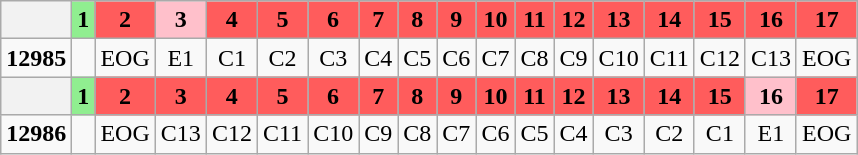<table class="wikitable plainrowheaders unsortable" style="text-align:center">
<tr>
<th></th>
<th rowspan="1" scope="col" style="background:lightgreen;">1</th>
<th rowspan="1" scope="col" style="background:#FF5C5C;">2</th>
<th rowspan="1" scope="col" style="background:pink;">3</th>
<th rowspan="1" scope="col" style="background:#FF5C5C ;">4</th>
<th rowspan="1" scope="col" style="background:#FF5C5C ;">5</th>
<th rowspan="1" scope="col" style="background:#FF5C5C ;">6</th>
<th rowspan="1" scope="col" style="background:#FF5C5C ;">7</th>
<th rowspan="1" scope="col" style="background:#FF5C5C ;">8</th>
<th rowspan="1" scope="col" style="background:#FF5C5C ;">9</th>
<th rowspan="1" scope="col" style="background:#FF5C5C ;">10</th>
<th rowspan="1" scope="col" style="background:#FF5C5C ;">11</th>
<th rowspan="1" scope="col" style="background:#FF5C5C ;">12</th>
<th rowspan="1" scope="col" style="background:#FF5C5C ;">13</th>
<th rowspan="1" scope="col" style="background:#FF5C5C ;">14</th>
<th rowspan="1" scope="col" style="background:#FF5C5C ;">15</th>
<th rowspan="1" scope="col" style="background:#FF5C5C ;">16</th>
<th rowspan="1" scope="col" style="background:#FF5C5C ;">17</th>
</tr>
<tr>
<td><strong>12985</strong></td>
<td></td>
<td>EOG</td>
<td>E1</td>
<td>C1</td>
<td>C2</td>
<td>C3</td>
<td>C4</td>
<td>C5</td>
<td>C6</td>
<td>C7</td>
<td>C8</td>
<td>C9</td>
<td>C10</td>
<td>C11</td>
<td>C12</td>
<td>C13</td>
<td>EOG</td>
</tr>
<tr>
<th></th>
<th rowspan="1" scope="col" style="background:lightgreen;">1</th>
<th rowspan="1" scope="col" style="background:#FF5C5C;">2</th>
<th rowspan="1" scope="col" style="background:#FF5C5C;">3</th>
<th rowspan="1" scope="col" style="background:#FF5C5C;">4</th>
<th rowspan="1" scope="col" style="background:#FF5C5C;">5</th>
<th rowspan="1" scope="col" style="background:#FF5C5C;">6</th>
<th rowspan="1" scope="col" style="background:#FF5C5C;">7</th>
<th rowspan="1" scope="col" style="background:#FF5C5C;">8</th>
<th rowspan="1" scope="col" style="background:#FF5C5C;">9</th>
<th rowspan="1" scope="col" style="background:#FF5C5C;">10</th>
<th rowspan="1" scope="col" style="background:#FF5C5C;">11</th>
<th rowspan="1" scope="col" style="background:#FF5C5C;">12</th>
<th rowspan="1" scope="col" style="background:#FF5C5C;">13</th>
<th rowspan="1" scope="col" style="background:#FF5C5C;">14</th>
<th rowspan="1" scope="col" style="background:#FF5C5C;">15</th>
<th rowspan="1" scope="col" style="background:pink;">16</th>
<th rowspan="1" scope="col" style="background:#FF5C5C;">17</th>
</tr>
<tr>
<td><strong>12986</strong></td>
<td></td>
<td>EOG</td>
<td>C13</td>
<td>C12</td>
<td>C11</td>
<td>C10</td>
<td>C9</td>
<td>C8</td>
<td>C7</td>
<td>C6</td>
<td>C5</td>
<td>C4</td>
<td>C3</td>
<td>C2</td>
<td>C1</td>
<td>E1</td>
<td>EOG</td>
</tr>
</table>
